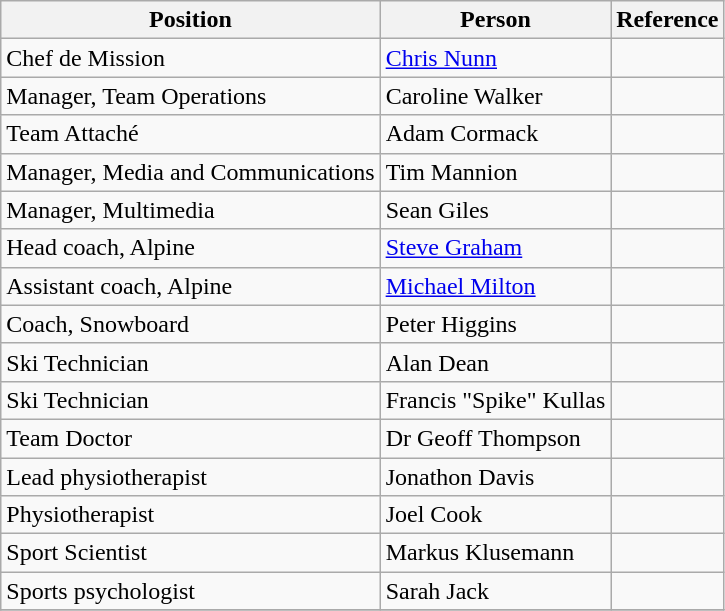<table class="wikitable" border="1">
<tr>
<th>Position</th>
<th>Person</th>
<th>Reference</th>
</tr>
<tr>
<td>Chef de Mission</td>
<td><a href='#'>Chris Nunn</a></td>
<td></td>
</tr>
<tr>
<td>Manager, Team Operations</td>
<td>Caroline Walker</td>
<td></td>
</tr>
<tr>
<td>Team Attaché</td>
<td>Adam Cormack</td>
<td></td>
</tr>
<tr>
<td>Manager, Media and Communications</td>
<td>Tim Mannion</td>
<td></td>
</tr>
<tr>
<td>Manager, Multimedia</td>
<td>Sean Giles</td>
<td></td>
</tr>
<tr>
<td>Head coach, Alpine</td>
<td><a href='#'>Steve Graham</a></td>
<td></td>
</tr>
<tr>
<td>Assistant coach, Alpine</td>
<td><a href='#'>Michael Milton</a></td>
<td></td>
</tr>
<tr>
<td>Coach, Snowboard</td>
<td>Peter Higgins</td>
<td></td>
</tr>
<tr>
<td>Ski Technician</td>
<td>Alan Dean</td>
<td></td>
</tr>
<tr>
<td>Ski Technician</td>
<td>Francis "Spike" Kullas</td>
<td></td>
</tr>
<tr>
<td>Team Doctor</td>
<td>Dr Geoff Thompson</td>
<td></td>
</tr>
<tr>
<td>Lead physiotherapist</td>
<td>Jonathon Davis</td>
<td></td>
</tr>
<tr>
<td>Physiotherapist</td>
<td>Joel Cook</td>
<td></td>
</tr>
<tr>
<td>Sport Scientist</td>
<td>Markus Klusemann</td>
<td></td>
</tr>
<tr>
<td>Sports psychologist</td>
<td>Sarah Jack</td>
<td></td>
</tr>
<tr>
</tr>
</table>
